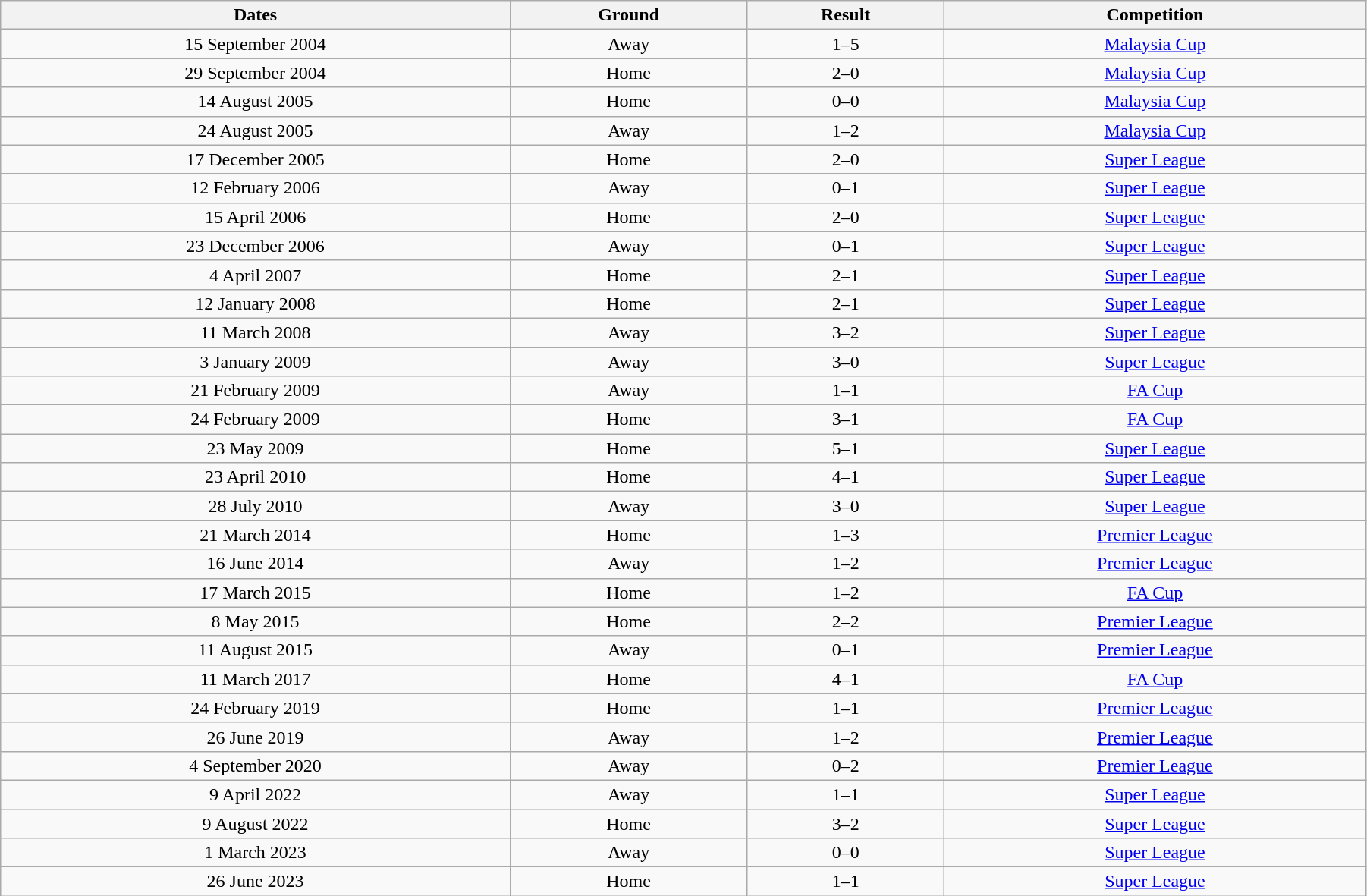<table class="wikitable" style="width:95%;text-align:center">
<tr>
<th>Dates</th>
<th>Ground</th>
<th>Result</th>
<th>Competition</th>
</tr>
<tr>
<td>15 September 2004</td>
<td>Away</td>
<td>1–5</td>
<td><a href='#'>Malaysia Cup</a></td>
</tr>
<tr>
<td>29 September 2004</td>
<td>Home</td>
<td>2–0</td>
<td><a href='#'>Malaysia Cup</a></td>
</tr>
<tr>
<td>14 August 2005</td>
<td>Home</td>
<td>0–0</td>
<td><a href='#'>Malaysia Cup</a></td>
</tr>
<tr>
<td>24 August 2005</td>
<td>Away</td>
<td>1–2</td>
<td><a href='#'>Malaysia Cup</a></td>
</tr>
<tr>
<td>17 December 2005</td>
<td>Home</td>
<td>2–0</td>
<td><a href='#'>Super League</a></td>
</tr>
<tr>
<td>12 February 2006</td>
<td>Away</td>
<td>0–1</td>
<td><a href='#'>Super League</a></td>
</tr>
<tr>
<td>15 April 2006</td>
<td>Home</td>
<td>2–0</td>
<td><a href='#'>Super League</a></td>
</tr>
<tr>
<td>23 December 2006</td>
<td>Away</td>
<td>0–1</td>
<td><a href='#'>Super League</a></td>
</tr>
<tr>
<td>4 April 2007</td>
<td>Home</td>
<td>2–1</td>
<td><a href='#'>Super League</a></td>
</tr>
<tr>
<td>12 January 2008</td>
<td>Home</td>
<td>2–1</td>
<td><a href='#'>Super League</a></td>
</tr>
<tr>
<td>11 March 2008</td>
<td>Away</td>
<td>3–2</td>
<td><a href='#'>Super League</a></td>
</tr>
<tr>
<td>3 January 2009</td>
<td>Away</td>
<td>3–0</td>
<td><a href='#'>Super League</a></td>
</tr>
<tr>
<td>21 February 2009</td>
<td>Away</td>
<td>1–1</td>
<td><a href='#'>FA Cup</a></td>
</tr>
<tr>
<td>24 February 2009</td>
<td>Home</td>
<td>3–1</td>
<td><a href='#'>FA Cup</a></td>
</tr>
<tr>
<td>23 May 2009</td>
<td>Home</td>
<td>5–1</td>
<td><a href='#'>Super League</a></td>
</tr>
<tr>
<td>23 April 2010</td>
<td>Home</td>
<td>4–1</td>
<td><a href='#'>Super League</a></td>
</tr>
<tr>
<td>28 July 2010</td>
<td>Away</td>
<td>3–0</td>
<td><a href='#'>Super League</a></td>
</tr>
<tr>
<td>21 March 2014</td>
<td>Home</td>
<td>1–3</td>
<td><a href='#'>Premier League</a></td>
</tr>
<tr>
<td>16 June 2014</td>
<td>Away</td>
<td>1–2</td>
<td><a href='#'>Premier League</a></td>
</tr>
<tr>
<td>17 March 2015</td>
<td>Home</td>
<td>1–2</td>
<td><a href='#'>FA Cup</a></td>
</tr>
<tr>
<td>8 May 2015</td>
<td>Home</td>
<td>2–2</td>
<td><a href='#'>Premier League</a></td>
</tr>
<tr>
<td>11 August 2015</td>
<td>Away</td>
<td>0–1</td>
<td><a href='#'>Premier League</a></td>
</tr>
<tr>
<td>11 March 2017</td>
<td>Home</td>
<td>4–1</td>
<td><a href='#'>FA Cup</a></td>
</tr>
<tr>
<td>24 February 2019</td>
<td>Home</td>
<td>1–1</td>
<td><a href='#'>Premier League</a></td>
</tr>
<tr>
<td>26 June 2019</td>
<td>Away</td>
<td>1–2</td>
<td><a href='#'>Premier League</a></td>
</tr>
<tr>
<td>4 September 2020</td>
<td>Away</td>
<td>0–2</td>
<td><a href='#'>Premier League</a></td>
</tr>
<tr>
<td>9 April 2022</td>
<td>Away</td>
<td>1–1</td>
<td><a href='#'>Super League</a></td>
</tr>
<tr>
<td>9 August 2022</td>
<td>Home</td>
<td>3–2</td>
<td><a href='#'>Super League</a></td>
</tr>
<tr>
<td>1 March 2023</td>
<td>Away</td>
<td>0–0</td>
<td><a href='#'>Super League</a></td>
</tr>
<tr>
<td>26 June 2023</td>
<td>Home</td>
<td>1–1</td>
<td><a href='#'>Super League</a></td>
</tr>
</table>
